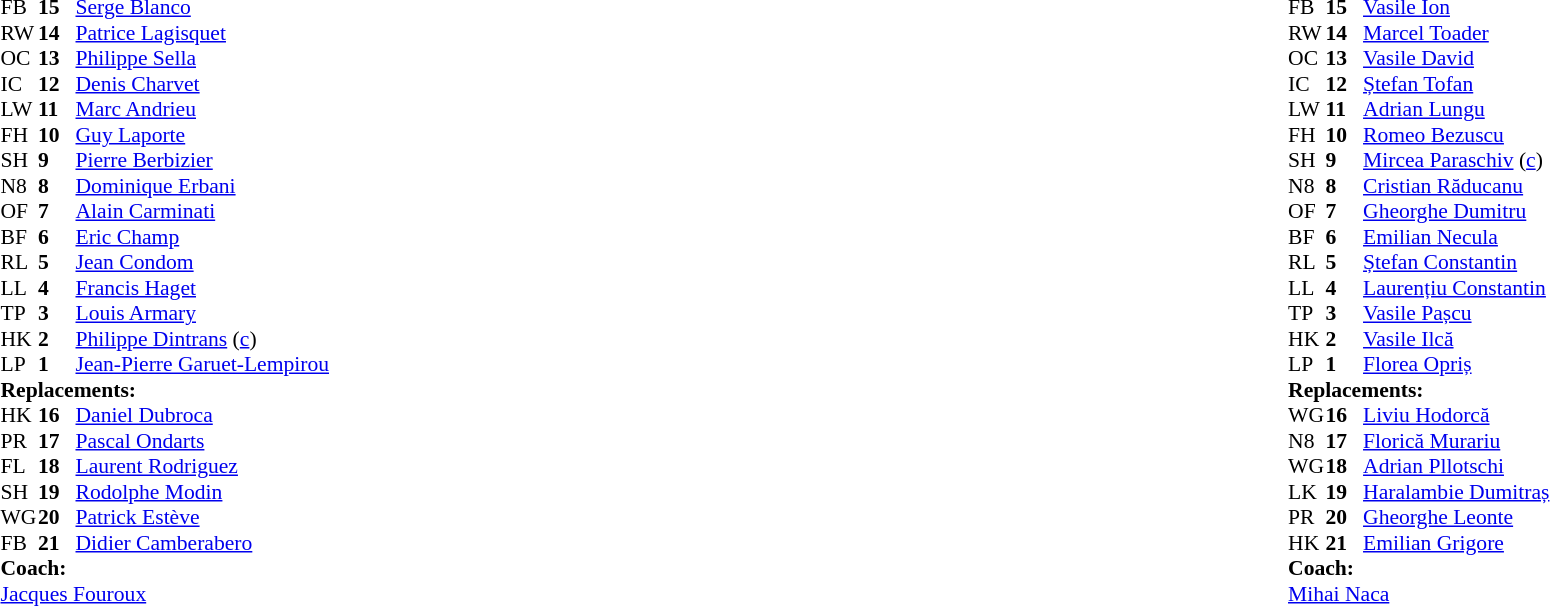<table width="100%">
<tr>
<td valign="top" width="50%"><br><table style="font-size:90%" cellspacing="0" cellpadding="0">
<tr>
<th width="25"></th>
<th width="25"></th>
</tr>
<tr>
</tr>
<tr>
<th width="25"></th>
<th width="25"></th>
</tr>
<tr>
<td>FB</td>
<td><strong>15</strong></td>
<td><a href='#'>Serge Blanco</a></td>
<td></td>
<td></td>
</tr>
<tr>
<td>RW</td>
<td><strong>14</strong></td>
<td><a href='#'>Patrice Lagisquet</a></td>
</tr>
<tr>
<td>OC</td>
<td><strong>13</strong></td>
<td><a href='#'>Philippe Sella</a></td>
</tr>
<tr>
<td>IC</td>
<td><strong>12</strong></td>
<td><a href='#'>Denis Charvet</a></td>
</tr>
<tr>
<td>LW</td>
<td><strong>11</strong></td>
<td><a href='#'>Marc Andrieu</a></td>
</tr>
<tr>
<td>FH</td>
<td><strong>10</strong></td>
<td><a href='#'>Guy Laporte</a></td>
</tr>
<tr>
<td>SH</td>
<td><strong>9</strong></td>
<td><a href='#'>Pierre Berbizier</a></td>
</tr>
<tr>
<td>N8</td>
<td><strong>8</strong></td>
<td><a href='#'>Dominique Erbani</a></td>
</tr>
<tr>
<td>OF</td>
<td><strong>7</strong></td>
<td><a href='#'>Alain Carminati</a></td>
</tr>
<tr>
<td>BF</td>
<td><strong>6</strong></td>
<td><a href='#'>Eric Champ</a></td>
</tr>
<tr>
<td>RL</td>
<td><strong>5</strong></td>
<td><a href='#'>Jean Condom</a></td>
</tr>
<tr>
<td>LL</td>
<td><strong>4</strong></td>
<td><a href='#'>Francis Haget</a></td>
</tr>
<tr>
<td>TP</td>
<td><strong>3</strong></td>
<td><a href='#'>Louis Armary</a></td>
</tr>
<tr>
<td>HK</td>
<td><strong>2</strong></td>
<td><a href='#'>Philippe Dintrans</a> (<a href='#'>c</a>)</td>
</tr>
<tr>
<td>LP</td>
<td><strong>1</strong></td>
<td><a href='#'>Jean-Pierre Garuet-Lempirou</a></td>
</tr>
<tr>
<td colspan="3"><strong>Replacements:</strong></td>
</tr>
<tr>
<td>HK</td>
<td><strong>16</strong></td>
<td><a href='#'>Daniel Dubroca</a></td>
</tr>
<tr>
<td>PR</td>
<td><strong>17</strong></td>
<td><a href='#'>Pascal Ondarts</a></td>
</tr>
<tr>
<td>FL</td>
<td><strong>18</strong></td>
<td><a href='#'>Laurent Rodriguez</a></td>
</tr>
<tr>
<td>SH</td>
<td><strong>19</strong></td>
<td><a href='#'>Rodolphe Modin</a></td>
</tr>
<tr>
<td>WG</td>
<td><strong>20</strong></td>
<td><a href='#'>Patrick Estève</a></td>
</tr>
<tr>
<td>FB</td>
<td><strong>21</strong></td>
<td><a href='#'>Didier Camberabero</a></td>
<td></td>
<td></td>
</tr>
<tr>
<td colspan="3"><strong>Coach:</strong></td>
</tr>
<tr>
<td colspan="3"> <a href='#'>Jacques Fouroux</a></td>
</tr>
</table>
</td>
<td valign="top"></td>
<td valign="top" width="50%"><br><table style="font-size:90%" cellspacing="0" cellpadding="0" align="center">
<tr>
<th width="25"></th>
<th width="25"></th>
</tr>
<tr>
<th width="25"></th>
<th width="25"></th>
</tr>
<tr>
<td>FB</td>
<td><strong>15</strong></td>
<td><a href='#'>Vasile Ion</a></td>
</tr>
<tr>
<td>RW</td>
<td><strong>14</strong></td>
<td><a href='#'>Marcel Toader</a></td>
</tr>
<tr>
<td>OC</td>
<td><strong>13</strong></td>
<td><a href='#'>Vasile David</a></td>
</tr>
<tr>
<td>IC</td>
<td><strong>12</strong></td>
<td><a href='#'>Ștefan Tofan</a></td>
</tr>
<tr>
<td>LW</td>
<td><strong>11</strong></td>
<td><a href='#'>Adrian Lungu</a></td>
</tr>
<tr>
<td>FH</td>
<td><strong>10</strong></td>
<td><a href='#'>Romeo Bezuscu</a></td>
</tr>
<tr>
<td>SH</td>
<td><strong>9</strong></td>
<td><a href='#'>Mircea Paraschiv</a> (<a href='#'>c</a>)</td>
</tr>
<tr>
<td>N8</td>
<td><strong>8</strong></td>
<td><a href='#'>Cristian Răducanu</a></td>
</tr>
<tr>
<td>OF</td>
<td><strong>7</strong></td>
<td><a href='#'>Gheorghe Dumitru</a></td>
</tr>
<tr>
<td>BF</td>
<td><strong>6</strong></td>
<td><a href='#'>Emilian Necula</a></td>
</tr>
<tr>
<td>RL</td>
<td><strong>5</strong></td>
<td><a href='#'>Ștefan Constantin</a></td>
</tr>
<tr>
<td>LL</td>
<td><strong>4</strong></td>
<td><a href='#'>Laurențiu Constantin</a></td>
</tr>
<tr>
<td>TP</td>
<td><strong>3</strong></td>
<td><a href='#'>Vasile Pașcu</a></td>
</tr>
<tr>
<td>HK</td>
<td><strong>2</strong></td>
<td><a href='#'>Vasile Ilcă</a></td>
<td></td>
<td></td>
</tr>
<tr>
<td>LP</td>
<td><strong>1</strong></td>
<td><a href='#'>Florea Opriș</a></td>
</tr>
<tr>
<td colspan="3"><strong>Replacements:</strong></td>
</tr>
<tr>
<td>WG</td>
<td><strong>16</strong></td>
<td><a href='#'>Liviu Hodorcă</a></td>
</tr>
<tr>
<td>N8</td>
<td><strong>17</strong></td>
<td><a href='#'>Florică Murariu</a></td>
</tr>
<tr>
<td>WG</td>
<td><strong>18</strong></td>
<td><a href='#'>Adrian Pllotschi</a></td>
</tr>
<tr>
<td>LK</td>
<td><strong>19</strong></td>
<td><a href='#'>Haralambie Dumitraș</a></td>
</tr>
<tr>
<td>PR</td>
<td><strong>20</strong></td>
<td><a href='#'>Gheorghe Leonte</a></td>
</tr>
<tr>
<td>HK</td>
<td><strong>21</strong></td>
<td><a href='#'>Emilian Grigore</a></td>
<td></td>
<td></td>
</tr>
<tr>
<td colspan="3"><strong>Coach:</strong></td>
</tr>
<tr>
<td colspan="3"> <a href='#'>Mihai Naca</a></td>
</tr>
</table>
</td>
</tr>
</table>
